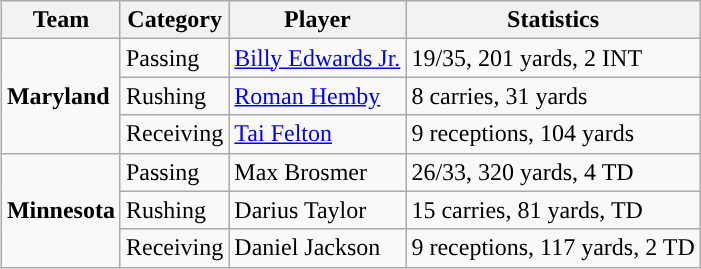<table class="wikitable" style="float: right;">
<tr>
<th>Team</th>
<th>Category</th>
<th>Player</th>
<th>Statistics</th>
</tr>
<tr>
<td rowspan=3><strong>Maryland</strong></td>
<td>Passing</td>
<td><a href='#'>Billy Edwards Jr.</a></td>
<td>19/35, 201 yards, 2 INT</td>
</tr>
<tr>
<td>Rushing</td>
<td><a href='#'>Roman Hemby</a></td>
<td>8 carries, 31 yards</td>
</tr>
<tr>
<td>Receiving</td>
<td><a href='#'>Tai Felton</a></td>
<td>9 receptions, 104 yards</td>
</tr>
<tr>
<td rowspan=3><strong>Minnesota</strong></td>
<td>Passing</td>
<td>Max Brosmer</td>
<td>26/33, 320 yards, 4 TD</td>
</tr>
<tr>
<td>Rushing</td>
<td>Darius Taylor</td>
<td>15 carries, 81 yards, TD</td>
</tr>
<tr>
<td>Receiving</td>
<td>Daniel Jackson</td>
<td>9 receptions, 117 yards, 2 TD</td>
</tr>
</table>
